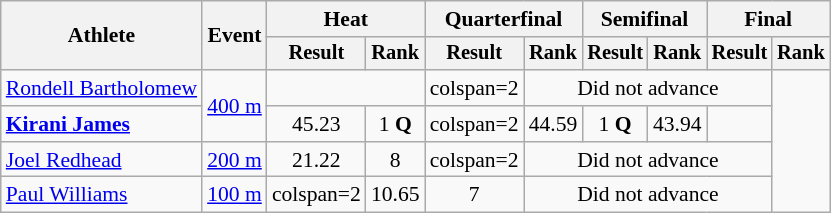<table class="wikitable" style="font-size:90%">
<tr>
<th rowspan=2>Athlete</th>
<th rowspan=2>Event</th>
<th colspan="2">Heat</th>
<th colspan="2">Quarterfinal</th>
<th colspan="2">Semifinal</th>
<th colspan="2">Final</th>
</tr>
<tr style="font-size:95%">
<th>Result</th>
<th>Rank</th>
<th>Result</th>
<th>Rank</th>
<th>Result</th>
<th>Rank</th>
<th>Result</th>
<th>Rank</th>
</tr>
<tr align=center>
<td align=left><a href='#'>Rondell Bartholomew</a></td>
<td align=left rowspan=2><a href='#'>400 m</a></td>
<td colspan=2></td>
<td>colspan=2 </td>
<td colspan=4>Did not advance</td>
</tr>
<tr align=center>
<td align=left><strong><a href='#'>Kirani James</a></strong></td>
<td>45.23</td>
<td>1 <strong>Q</strong></td>
<td>colspan=2 </td>
<td>44.59</td>
<td>1 <strong>Q</strong></td>
<td>43.94</td>
<td></td>
</tr>
<tr align=center>
<td align=left><a href='#'>Joel Redhead</a></td>
<td align=left><a href='#'>200 m</a></td>
<td>21.22</td>
<td>8</td>
<td>colspan=2 </td>
<td colspan=4>Did not advance</td>
</tr>
<tr align=center>
<td align=left><a href='#'>Paul Williams</a></td>
<td align=left><a href='#'>100 m</a></td>
<td>colspan=2 </td>
<td>10.65</td>
<td>7</td>
<td colspan=4>Did not advance</td>
</tr>
</table>
